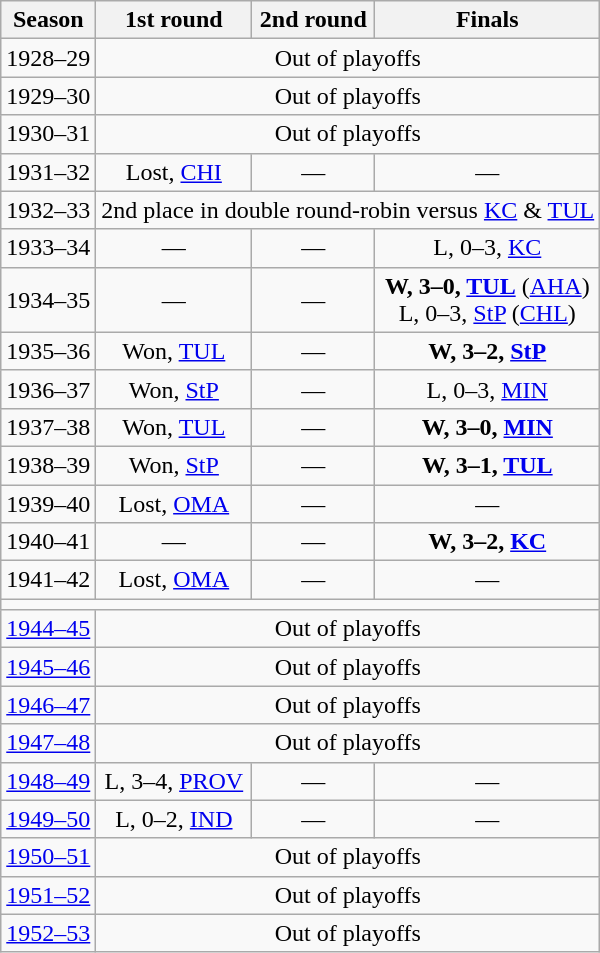<table class="wikitable" style="text-align:center">
<tr>
<th>Season</th>
<th>1st round</th>
<th>2nd round</th>
<th>Finals</th>
</tr>
<tr>
<td>1928–29</td>
<td colspan="3">Out of playoffs</td>
</tr>
<tr>
<td>1929–30</td>
<td colspan="3">Out of playoffs</td>
</tr>
<tr>
<td>1930–31</td>
<td colspan="3">Out of playoffs</td>
</tr>
<tr>
<td>1931–32</td>
<td>Lost, <a href='#'>CHI</a></td>
<td>—</td>
<td>—</td>
</tr>
<tr>
<td>1932–33</td>
<td colspan="3">2nd place in double round-robin versus <a href='#'>KC</a> & <a href='#'>TUL</a></td>
</tr>
<tr>
<td>1933–34</td>
<td>—</td>
<td>—</td>
<td>L, 0–3, <a href='#'>KC</a></td>
</tr>
<tr>
<td>1934–35</td>
<td>—</td>
<td>—</td>
<td><strong>W, 3–0, <a href='#'>TUL</a></strong> (<a href='#'>AHA</a>)<br>L, 0–3, <a href='#'>StP</a> (<a href='#'>CHL</a>)</td>
</tr>
<tr>
<td>1935–36</td>
<td>Won, <a href='#'>TUL</a></td>
<td>—</td>
<td><strong>W, 3–2, <a href='#'>StP</a></strong></td>
</tr>
<tr>
<td>1936–37</td>
<td>Won, <a href='#'>StP</a></td>
<td>—</td>
<td>L, 0–3, <a href='#'>MIN</a></td>
</tr>
<tr>
<td>1937–38</td>
<td>Won, <a href='#'>TUL</a></td>
<td>—</td>
<td><strong>W, 3–0, <a href='#'>MIN</a></strong></td>
</tr>
<tr>
<td>1938–39</td>
<td>Won, <a href='#'>StP</a></td>
<td>—</td>
<td><strong>W, 3–1, <a href='#'>TUL</a></strong></td>
</tr>
<tr>
<td>1939–40</td>
<td>Lost, <a href='#'>OMA</a></td>
<td>—</td>
<td>—</td>
</tr>
<tr>
<td>1940–41</td>
<td>—</td>
<td>—</td>
<td><strong>W, 3–2, <a href='#'>KC</a></strong></td>
</tr>
<tr>
<td>1941–42</td>
<td>Lost, <a href='#'>OMA</a></td>
<td>—</td>
<td>—</td>
</tr>
<tr>
<td colspan="9"></td>
</tr>
<tr>
<td><a href='#'>1944–45</a></td>
<td colspan="3">Out of playoffs</td>
</tr>
<tr>
<td><a href='#'>1945–46</a></td>
<td colspan="3">Out of playoffs</td>
</tr>
<tr>
<td><a href='#'>1946–47</a></td>
<td colspan="3">Out of playoffs</td>
</tr>
<tr>
<td><a href='#'>1947–48</a></td>
<td colspan="3">Out of playoffs</td>
</tr>
<tr>
<td><a href='#'>1948–49</a></td>
<td>L, 3–4, <a href='#'>PROV</a></td>
<td>—</td>
<td>—</td>
</tr>
<tr>
<td><a href='#'>1949–50</a></td>
<td>L, 0–2, <a href='#'>IND</a></td>
<td>—</td>
<td>—</td>
</tr>
<tr>
<td><a href='#'>1950–51</a></td>
<td colspan="3">Out of playoffs</td>
</tr>
<tr>
<td><a href='#'>1951–52</a></td>
<td colspan="3">Out of playoffs</td>
</tr>
<tr>
<td><a href='#'>1952–53</a></td>
<td colspan="3">Out of playoffs</td>
</tr>
</table>
